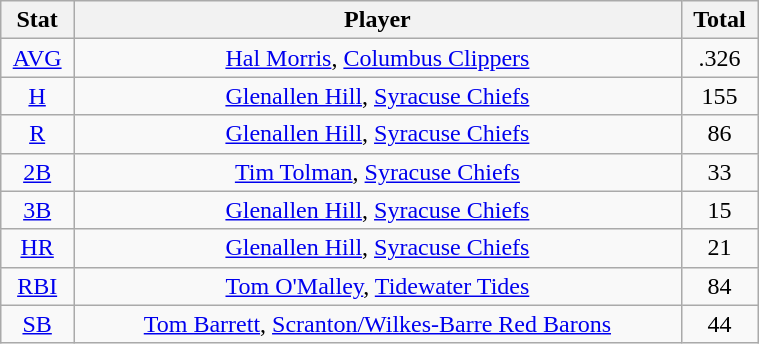<table class="wikitable" width="40%" style="text-align:center;">
<tr>
<th width="5%">Stat</th>
<th width="60%">Player</th>
<th width="5%">Total</th>
</tr>
<tr>
<td><a href='#'>AVG</a></td>
<td><a href='#'>Hal Morris</a>, <a href='#'>Columbus Clippers</a></td>
<td>.326</td>
</tr>
<tr>
<td><a href='#'>H</a></td>
<td><a href='#'>Glenallen Hill</a>, <a href='#'>Syracuse Chiefs</a></td>
<td>155</td>
</tr>
<tr>
<td><a href='#'>R</a></td>
<td><a href='#'>Glenallen Hill</a>, <a href='#'>Syracuse Chiefs</a></td>
<td>86</td>
</tr>
<tr>
<td><a href='#'>2B</a></td>
<td><a href='#'>Tim Tolman</a>, <a href='#'>Syracuse Chiefs</a></td>
<td>33</td>
</tr>
<tr>
<td><a href='#'>3B</a></td>
<td><a href='#'>Glenallen Hill</a>, <a href='#'>Syracuse Chiefs</a></td>
<td>15</td>
</tr>
<tr>
<td><a href='#'>HR</a></td>
<td><a href='#'>Glenallen Hill</a>, <a href='#'>Syracuse Chiefs</a></td>
<td>21</td>
</tr>
<tr>
<td><a href='#'>RBI</a></td>
<td><a href='#'>Tom O'Malley</a>, <a href='#'>Tidewater Tides</a></td>
<td>84</td>
</tr>
<tr>
<td><a href='#'>SB</a></td>
<td><a href='#'>Tom Barrett</a>, <a href='#'>Scranton/Wilkes-Barre Red Barons</a></td>
<td>44</td>
</tr>
</table>
